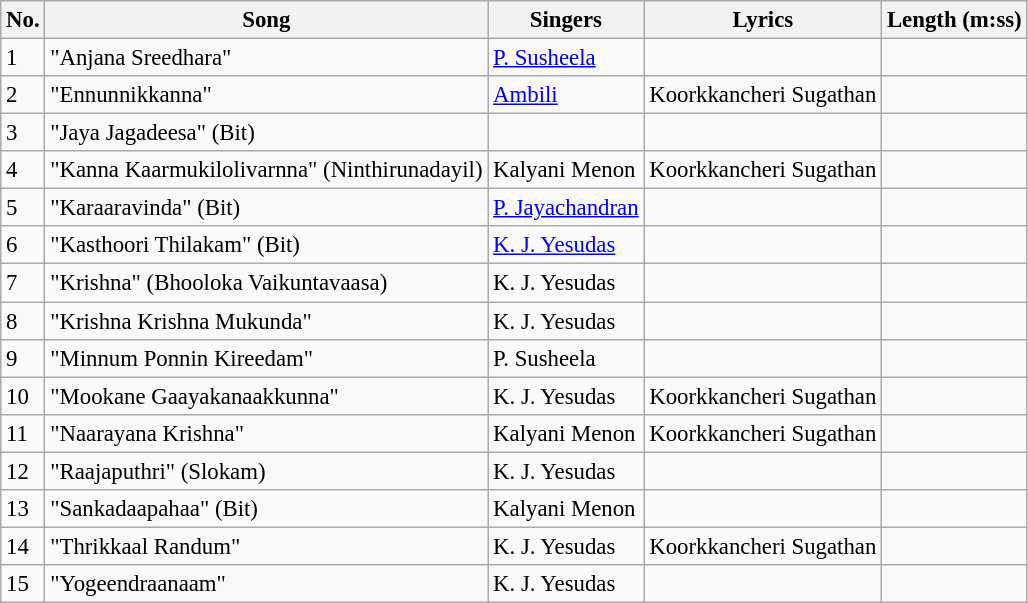<table class="wikitable" style="font-size:95%;">
<tr>
<th>No.</th>
<th>Song</th>
<th>Singers</th>
<th>Lyrics</th>
<th>Length (m:ss)</th>
</tr>
<tr>
<td>1</td>
<td>"Anjana Sreedhara"</td>
<td><a href='#'>P. Susheela</a></td>
<td></td>
<td></td>
</tr>
<tr>
<td>2</td>
<td>"Ennunnikkanna"</td>
<td><a href='#'>Ambili</a></td>
<td>Koorkkancheri Sugathan</td>
<td></td>
</tr>
<tr>
<td>3</td>
<td>"Jaya Jagadeesa" (Bit)</td>
<td></td>
<td></td>
<td></td>
</tr>
<tr>
<td>4</td>
<td>"Kanna Kaarmukilolivarnna" (Ninthirunadayil)</td>
<td>Kalyani Menon</td>
<td>Koorkkancheri Sugathan</td>
<td></td>
</tr>
<tr>
<td>5</td>
<td>"Karaaravinda" (Bit)</td>
<td><a href='#'>P. Jayachandran</a></td>
<td></td>
<td></td>
</tr>
<tr>
<td>6</td>
<td>"Kasthoori Thilakam" (Bit)</td>
<td><a href='#'>K. J. Yesudas</a></td>
<td></td>
<td></td>
</tr>
<tr>
<td>7</td>
<td>"Krishna" (Bhooloka Vaikuntavaasa)</td>
<td>K. J. Yesudas</td>
<td></td>
<td></td>
</tr>
<tr>
<td>8</td>
<td>"Krishna Krishna Mukunda"</td>
<td>K. J. Yesudas</td>
<td></td>
<td></td>
</tr>
<tr>
<td>9</td>
<td>"Minnum Ponnin Kireedam"</td>
<td>P. Susheela</td>
<td></td>
<td></td>
</tr>
<tr>
<td>10</td>
<td>"Mookane Gaayakanaakkunna"</td>
<td>K. J. Yesudas</td>
<td>Koorkkancheri Sugathan</td>
<td></td>
</tr>
<tr>
<td>11</td>
<td>"Naarayana Krishna"</td>
<td>Kalyani Menon</td>
<td>Koorkkancheri Sugathan</td>
<td></td>
</tr>
<tr>
<td>12</td>
<td>"Raajaputhri" (Slokam)</td>
<td>K. J. Yesudas</td>
<td></td>
<td></td>
</tr>
<tr>
<td>13</td>
<td>"Sankadaapahaa" (Bit)</td>
<td>Kalyani Menon</td>
<td></td>
<td></td>
</tr>
<tr>
<td>14</td>
<td>"Thrikkaal Randum"</td>
<td>K. J. Yesudas</td>
<td>Koorkkancheri Sugathan</td>
<td></td>
</tr>
<tr>
<td>15</td>
<td>"Yogeendraanaam"</td>
<td>K. J. Yesudas</td>
<td></td>
<td></td>
</tr>
</table>
